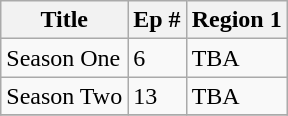<table class="wikitable">
<tr>
<th>Title</th>
<th>Ep #</th>
<th>Region 1</th>
</tr>
<tr>
<td>Season One</td>
<td>6</td>
<td>TBA</td>
</tr>
<tr>
<td>Season Two</td>
<td>13</td>
<td>TBA</td>
</tr>
<tr>
</tr>
</table>
